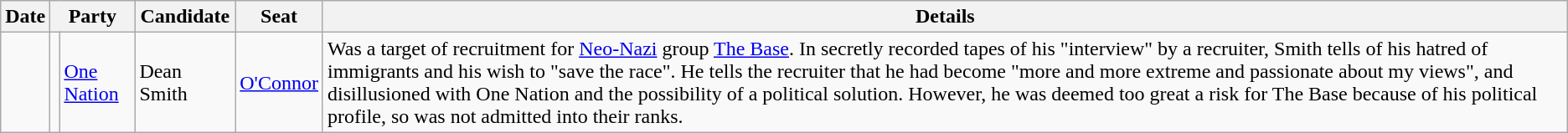<table class=wikitable>
<tr>
<th>Date</th>
<th colspan=2>Party</th>
<th>Candidate</th>
<th>Seat</th>
<th>Details</th>
</tr>
<tr>
<td></td>
<td></td>
<td><a href='#'>One Nation</a></td>
<td>Dean Smith</td>
<td><a href='#'>O'Connor</a></td>
<td>Was a target of recruitment for <a href='#'>Neo-Nazi</a> group <a href='#'>The Base</a>. In secretly recorded tapes of his "interview" by a recruiter, Smith tells of his hatred of immigrants and his wish to "save the race". He tells the recruiter that he had become "more and more extreme and passionate about my views", and disillusioned with One Nation and the possibility of a political solution. However, he was deemed too great a risk for The Base because of his political profile, so was not admitted into their ranks.</td>
</tr>
</table>
